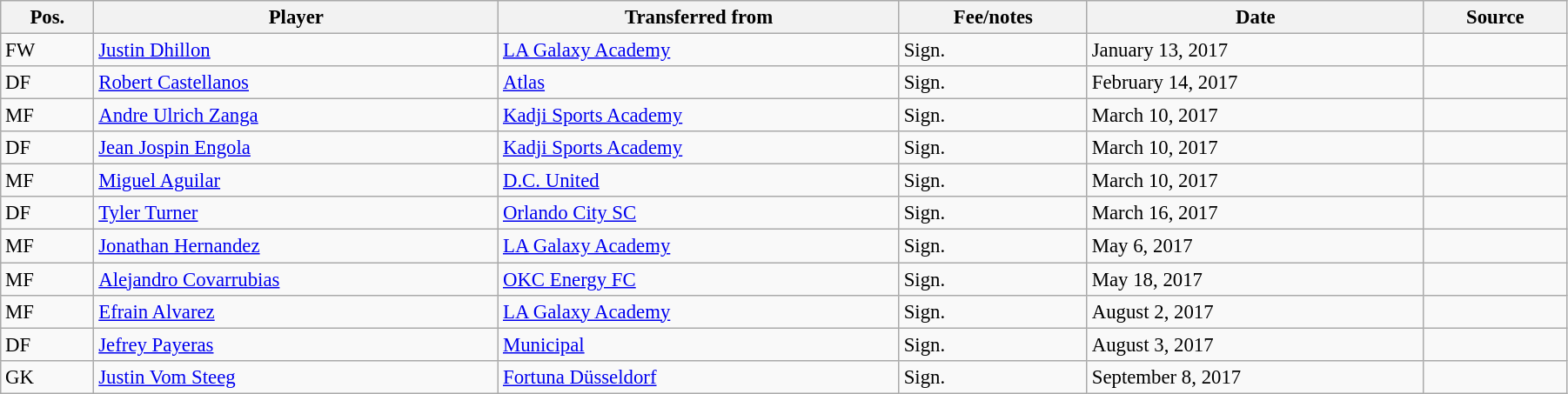<table class="wikitable sortable" style="width:95%; text-align:center; font-size:95%; text-align:left;">
<tr>
<th><strong>Pos.</strong></th>
<th><strong>Player</strong></th>
<th><strong>Transferred from</strong></th>
<th><strong>Fee/notes</strong></th>
<th><strong>Date</strong></th>
<th><strong>Source</strong></th>
</tr>
<tr>
<td>FW</td>
<td> <a href='#'>Justin Dhillon</a></td>
<td> <a href='#'>LA Galaxy Academy</a></td>
<td>Sign.</td>
<td>January 13, 2017</td>
<td align=center></td>
</tr>
<tr>
<td>DF</td>
<td> <a href='#'>Robert Castellanos</a></td>
<td> <a href='#'>Atlas</a></td>
<td>Sign.</td>
<td>February 14, 2017</td>
<td align=center></td>
</tr>
<tr>
<td>MF</td>
<td> <a href='#'>Andre Ulrich Zanga</a></td>
<td> <a href='#'>Kadji Sports Academy</a></td>
<td>Sign.</td>
<td>March 10, 2017</td>
<td align=center></td>
</tr>
<tr>
<td>DF</td>
<td> <a href='#'>Jean Jospin Engola</a></td>
<td> <a href='#'>Kadji Sports Academy</a></td>
<td>Sign.</td>
<td>March 10, 2017</td>
<td align=center></td>
</tr>
<tr>
<td>MF</td>
<td> <a href='#'>Miguel Aguilar</a></td>
<td> <a href='#'>D.C. United</a></td>
<td>Sign.</td>
<td>March 10, 2017</td>
<td align=center></td>
</tr>
<tr>
<td>DF</td>
<td> <a href='#'>Tyler Turner</a></td>
<td> <a href='#'>Orlando City SC</a></td>
<td>Sign.</td>
<td>March 16, 2017</td>
<td align=center></td>
</tr>
<tr>
<td>MF</td>
<td> <a href='#'>Jonathan Hernandez</a></td>
<td> <a href='#'>LA Galaxy Academy</a></td>
<td>Sign.</td>
<td>May 6, 2017</td>
<td align=center></td>
</tr>
<tr>
<td>MF</td>
<td> <a href='#'>Alejandro Covarrubias</a></td>
<td> <a href='#'>OKC Energy FC</a></td>
<td>Sign.</td>
<td>May 18, 2017</td>
<td align=center></td>
</tr>
<tr>
<td>MF</td>
<td> <a href='#'>Efrain Alvarez</a></td>
<td> <a href='#'>LA Galaxy Academy</a></td>
<td>Sign.</td>
<td>August 2, 2017</td>
<td align=center></td>
</tr>
<tr>
<td>DF</td>
<td> <a href='#'>Jefrey Payeras</a></td>
<td> <a href='#'>Municipal</a></td>
<td>Sign.</td>
<td>August 3, 2017</td>
<td align=center></td>
</tr>
<tr>
<td>GK</td>
<td> <a href='#'>Justin Vom Steeg</a></td>
<td> <a href='#'>Fortuna Düsseldorf</a></td>
<td>Sign.</td>
<td>September 8, 2017</td>
<td align=center></td>
</tr>
</table>
